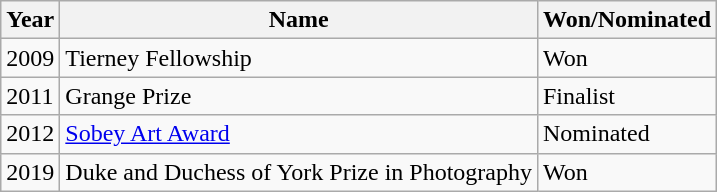<table class="wikitable">
<tr>
<th>Year</th>
<th>Name</th>
<th>Won/Nominated</th>
</tr>
<tr>
<td>2009</td>
<td>Tierney Fellowship</td>
<td>Won</td>
</tr>
<tr>
<td>2011</td>
<td>Grange Prize</td>
<td>Finalist</td>
</tr>
<tr>
<td>2012</td>
<td><a href='#'>Sobey Art Award</a></td>
<td>Nominated</td>
</tr>
<tr>
<td>2019</td>
<td>Duke and Duchess of York Prize in Photography</td>
<td>Won</td>
</tr>
</table>
